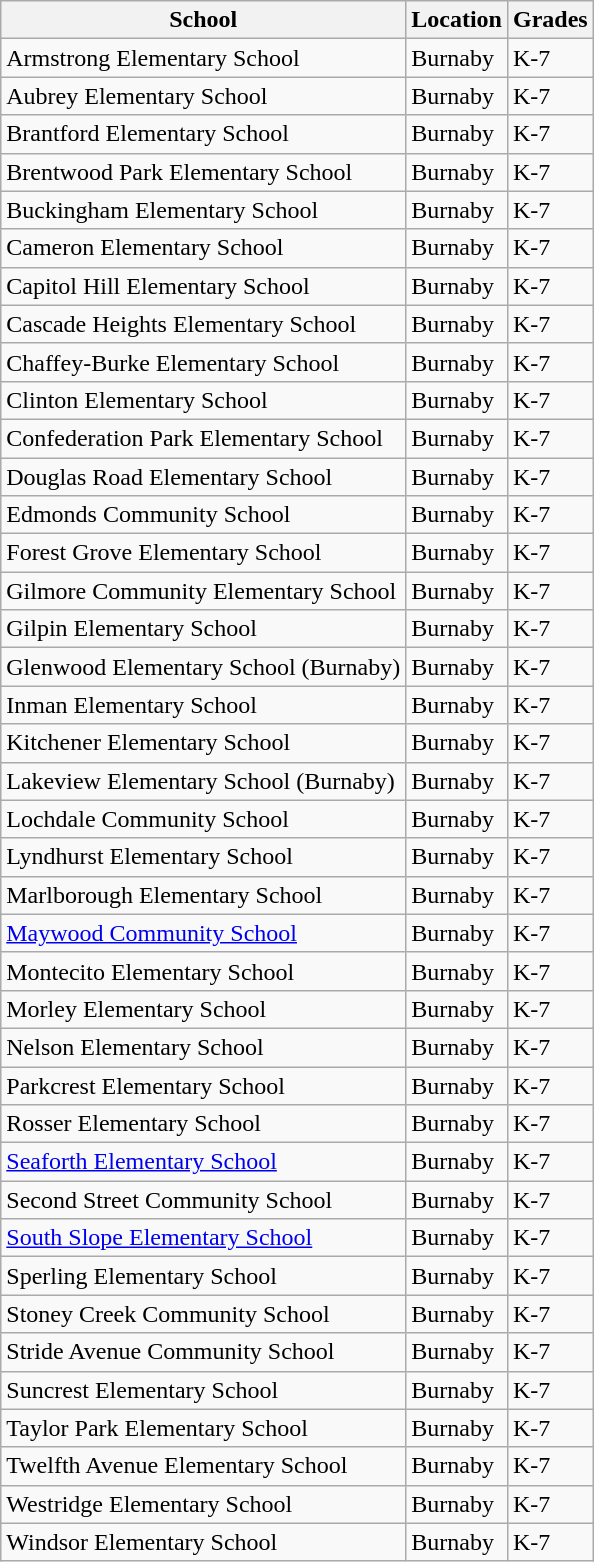<table class="wikitable" style="float:left; margin-right:1em">
<tr>
<th>School</th>
<th>Location</th>
<th>Grades</th>
</tr>
<tr>
<td>Armstrong Elementary School</td>
<td>Burnaby</td>
<td>K-7</td>
</tr>
<tr>
<td>Aubrey Elementary School</td>
<td>Burnaby</td>
<td>K-7</td>
</tr>
<tr>
<td>Brantford Elementary School</td>
<td>Burnaby</td>
<td>K-7</td>
</tr>
<tr>
<td>Brentwood Park Elementary School</td>
<td>Burnaby</td>
<td>K-7</td>
</tr>
<tr>
<td>Buckingham Elementary School</td>
<td>Burnaby</td>
<td>K-7</td>
</tr>
<tr>
<td>Cameron Elementary School</td>
<td>Burnaby</td>
<td>K-7</td>
</tr>
<tr>
<td>Capitol Hill Elementary School</td>
<td>Burnaby</td>
<td>K-7</td>
</tr>
<tr>
<td>Cascade Heights Elementary School</td>
<td>Burnaby</td>
<td>K-7</td>
</tr>
<tr>
<td>Chaffey-Burke Elementary School</td>
<td>Burnaby</td>
<td>K-7</td>
</tr>
<tr>
<td>Clinton Elementary School</td>
<td>Burnaby</td>
<td>K-7</td>
</tr>
<tr>
<td>Confederation Park Elementary School</td>
<td>Burnaby</td>
<td>K-7</td>
</tr>
<tr>
<td>Douglas Road Elementary School</td>
<td>Burnaby</td>
<td>K-7</td>
</tr>
<tr>
<td>Edmonds Community School</td>
<td>Burnaby</td>
<td>K-7</td>
</tr>
<tr>
<td>Forest Grove Elementary School</td>
<td>Burnaby</td>
<td>K-7</td>
</tr>
<tr>
<td>Gilmore Community Elementary School</td>
<td>Burnaby</td>
<td>K-7</td>
</tr>
<tr>
<td>Gilpin Elementary School</td>
<td>Burnaby</td>
<td>K-7</td>
</tr>
<tr>
<td>Glenwood Elementary School (Burnaby)</td>
<td>Burnaby</td>
<td>K-7</td>
</tr>
<tr>
<td>Inman Elementary School</td>
<td>Burnaby</td>
<td>K-7</td>
</tr>
<tr>
<td>Kitchener Elementary School</td>
<td>Burnaby</td>
<td>K-7</td>
</tr>
<tr>
<td>Lakeview Elementary School (Burnaby)</td>
<td>Burnaby</td>
<td>K-7</td>
</tr>
<tr>
<td>Lochdale Community School</td>
<td>Burnaby</td>
<td>K-7</td>
</tr>
<tr>
<td>Lyndhurst Elementary School</td>
<td>Burnaby</td>
<td>K-7</td>
</tr>
<tr>
<td>Marlborough Elementary School</td>
<td>Burnaby</td>
<td>K-7</td>
</tr>
<tr>
<td><a href='#'>Maywood Community School</a></td>
<td>Burnaby</td>
<td>K-7</td>
</tr>
<tr>
<td>Montecito Elementary School</td>
<td>Burnaby</td>
<td>K-7</td>
</tr>
<tr>
<td>Morley Elementary School</td>
<td>Burnaby</td>
<td>K-7</td>
</tr>
<tr>
<td>Nelson Elementary School</td>
<td>Burnaby</td>
<td>K-7</td>
</tr>
<tr>
<td>Parkcrest Elementary School</td>
<td>Burnaby</td>
<td>K-7</td>
</tr>
<tr>
<td>Rosser Elementary School</td>
<td>Burnaby</td>
<td>K-7</td>
</tr>
<tr>
<td><a href='#'>Seaforth Elementary School</a></td>
<td>Burnaby</td>
<td>K-7</td>
</tr>
<tr>
<td>Second Street Community School</td>
<td>Burnaby</td>
<td>K-7</td>
</tr>
<tr>
<td><a href='#'>South Slope Elementary School</a></td>
<td>Burnaby</td>
<td>K-7</td>
</tr>
<tr>
<td>Sperling Elementary School</td>
<td>Burnaby</td>
<td>K-7</td>
</tr>
<tr>
<td>Stoney Creek Community School</td>
<td>Burnaby</td>
<td>K-7</td>
</tr>
<tr>
<td>Stride Avenue Community School</td>
<td>Burnaby</td>
<td>K-7</td>
</tr>
<tr>
<td>Suncrest Elementary School</td>
<td>Burnaby</td>
<td>K-7</td>
</tr>
<tr>
<td>Taylor Park Elementary School</td>
<td>Burnaby</td>
<td>K-7</td>
</tr>
<tr>
<td>Twelfth Avenue Elementary School</td>
<td>Burnaby</td>
<td>K-7</td>
</tr>
<tr>
<td>Westridge Elementary School</td>
<td>Burnaby</td>
<td>K-7</td>
</tr>
<tr>
<td>Windsor Elementary School</td>
<td>Burnaby</td>
<td>K-7</td>
</tr>
</table>
